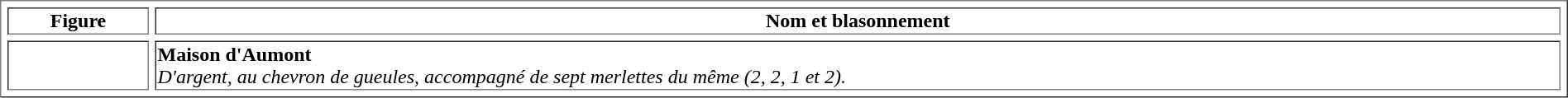<table border=1 cellspacing=5 width="100%">
<tr valign=top align=center>
<td width="110"><strong>Figure</strong></td>
<td><strong>Nom et blasonnement</strong></td>
</tr>
<tr valign=top>
<td align=center></td>
<td><strong>Maison d'Aumont</strong><br><em>D'argent, au chevron de gueules, accompagné de sept merlettes du même (2, 2, 1 et 2).</em></td>
</tr>
</table>
